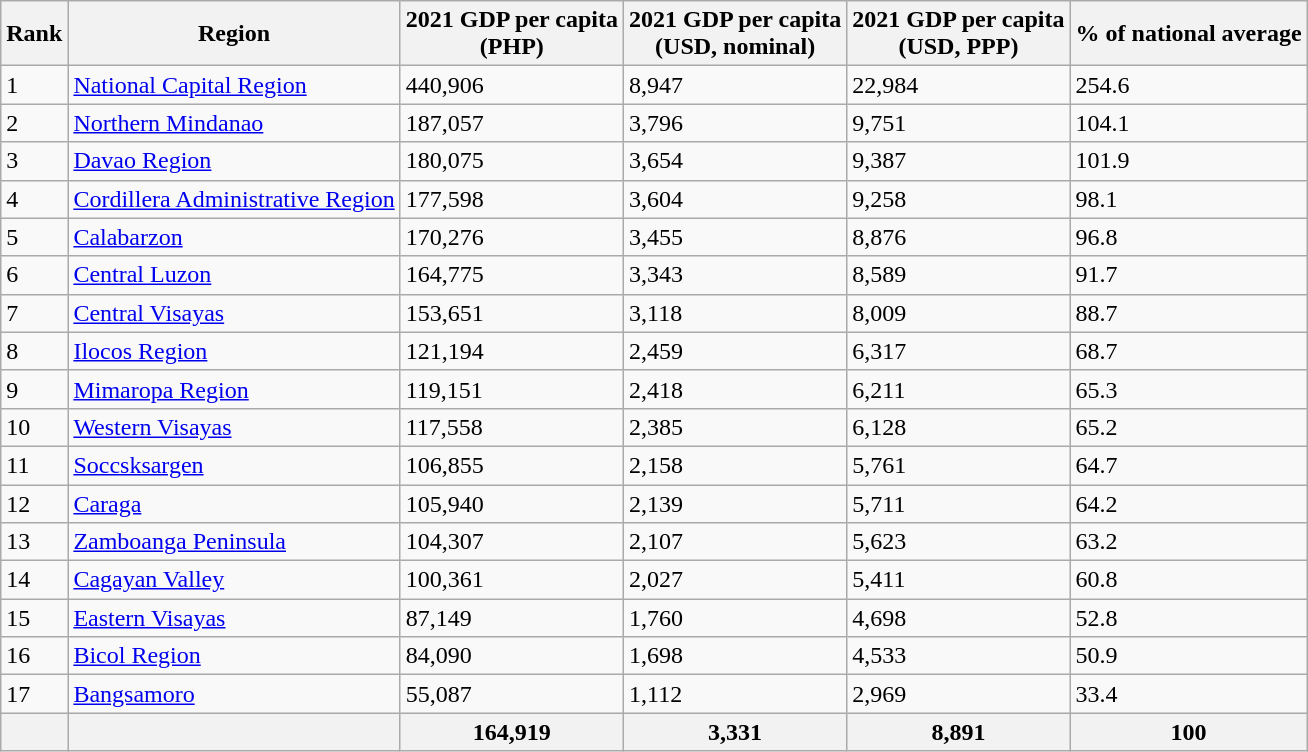<table class="wikitable sortable">
<tr>
<th>Rank</th>
<th>Region</th>
<th>2021 GDP per capita<br>(PHP)</th>
<th>2021 GDP per capita<br>(USD, nominal)</th>
<th>2021 GDP per capita<br>(USD, PPP)</th>
<th>% of national average</th>
</tr>
<tr>
<td>1</td>
<td><a href='#'>National Capital Region</a></td>
<td>440,906</td>
<td>8,947</td>
<td>22,984</td>
<td>254.6</td>
</tr>
<tr>
<td>2</td>
<td><a href='#'>Northern Mindanao</a></td>
<td>187,057</td>
<td>3,796</td>
<td>9,751</td>
<td>104.1</td>
</tr>
<tr>
<td>3</td>
<td><a href='#'>Davao Region</a></td>
<td>180,075</td>
<td>3,654</td>
<td>9,387</td>
<td>101.9</td>
</tr>
<tr>
<td>4</td>
<td><a href='#'>Cordillera Administrative Region</a></td>
<td>177,598</td>
<td>3,604</td>
<td>9,258</td>
<td>98.1</td>
</tr>
<tr>
<td>5</td>
<td><a href='#'>Calabarzon</a></td>
<td>170,276</td>
<td>3,455</td>
<td>8,876</td>
<td>96.8</td>
</tr>
<tr>
<td>6</td>
<td><a href='#'>Central Luzon</a></td>
<td>164,775</td>
<td>3,343</td>
<td>8,589</td>
<td>91.7</td>
</tr>
<tr>
<td>7</td>
<td><a href='#'>Central Visayas</a></td>
<td>153,651</td>
<td>3,118</td>
<td>8,009</td>
<td>88.7</td>
</tr>
<tr>
<td>8</td>
<td><a href='#'>Ilocos Region</a></td>
<td>121,194</td>
<td>2,459</td>
<td>6,317</td>
<td>68.7</td>
</tr>
<tr>
<td>9</td>
<td><a href='#'>Mimaropa Region</a></td>
<td>119,151</td>
<td>2,418</td>
<td>6,211</td>
<td>65.3</td>
</tr>
<tr>
<td>10</td>
<td><a href='#'>Western Visayas</a></td>
<td>117,558</td>
<td>2,385</td>
<td>6,128</td>
<td>65.2</td>
</tr>
<tr>
<td>11</td>
<td><a href='#'>Soccsksargen</a></td>
<td>106,855</td>
<td>2,158</td>
<td>5,761</td>
<td>64.7</td>
</tr>
<tr>
<td>12</td>
<td><a href='#'>Caraga</a></td>
<td>105,940</td>
<td>2,139</td>
<td>5,711</td>
<td>64.2</td>
</tr>
<tr>
<td>13</td>
<td><a href='#'>Zamboanga Peninsula</a></td>
<td>104,307</td>
<td>2,107</td>
<td>5,623</td>
<td>63.2</td>
</tr>
<tr>
<td>14</td>
<td><a href='#'>Cagayan Valley</a></td>
<td>100,361</td>
<td>2,027</td>
<td>5,411</td>
<td>60.8</td>
</tr>
<tr>
<td>15</td>
<td><a href='#'>Eastern Visayas</a></td>
<td>87,149</td>
<td>1,760</td>
<td>4,698</td>
<td>52.8</td>
</tr>
<tr>
<td>16</td>
<td><a href='#'>Bicol Region</a></td>
<td>84,090</td>
<td>1,698</td>
<td>4,533</td>
<td>50.9</td>
</tr>
<tr>
<td>17</td>
<td><a href='#'>Bangsamoro</a></td>
<td>55,087</td>
<td>1,112</td>
<td>2,969</td>
<td>33.4</td>
</tr>
<tr>
<th></th>
<th></th>
<th>164,919</th>
<th>3,331</th>
<th>8,891</th>
<th>100</th>
</tr>
</table>
